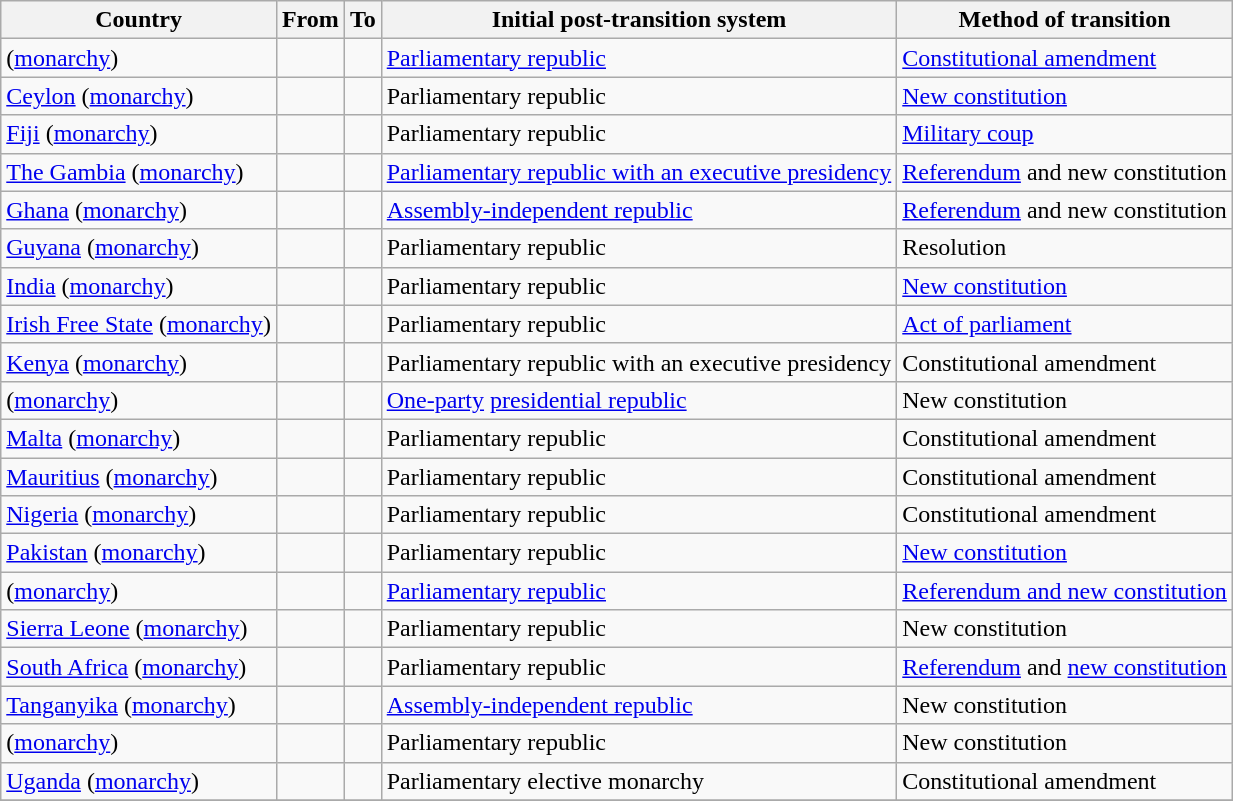<table class="wikitable sortable">
<tr>
<th>Country</th>
<th>From</th>
<th>To</th>
<th>Initial post-transition system</th>
<th>Method of transition</th>
</tr>
<tr>
<td> (<a href='#'>monarchy</a>)</td>
<td></td>
<td></td>
<td><a href='#'>Parliamentary republic</a></td>
<td><a href='#'>Constitutional amendment</a></td>
</tr>
<tr>
<td> <a href='#'>Ceylon</a> (<a href='#'>monarchy</a>)</td>
<td></td>
<td></td>
<td>Parliamentary republic</td>
<td><a href='#'>New constitution</a></td>
</tr>
<tr>
<td> <a href='#'>Fiji</a> (<a href='#'>monarchy</a>)</td>
<td></td>
<td></td>
<td>Parliamentary republic</td>
<td><a href='#'>Military coup</a></td>
</tr>
<tr>
<td data-sort-value="Gambia"> <a href='#'>The Gambia</a> (<a href='#'>monarchy</a>)</td>
<td></td>
<td></td>
<td><a href='#'>Parliamentary republic with an executive presidency</a></td>
<td><a href='#'>Referendum</a> and new constitution</td>
</tr>
<tr>
<td> <a href='#'>Ghana</a> (<a href='#'>monarchy</a>)</td>
<td></td>
<td></td>
<td><a href='#'>Assembly-independent republic</a></td>
<td><a href='#'>Referendum</a> and new constitution</td>
</tr>
<tr>
<td> <a href='#'>Guyana</a> (<a href='#'>monarchy</a>)</td>
<td></td>
<td></td>
<td>Parliamentary republic</td>
<td>Resolution</td>
</tr>
<tr>
<td> <a href='#'>India</a> (<a href='#'>monarchy</a>)</td>
<td></td>
<td></td>
<td>Parliamentary republic</td>
<td><a href='#'>New constitution</a></td>
</tr>
<tr>
<td data-sort-value="Irish Free State"> <a href='#'>Irish Free State</a> (<a href='#'>monarchy</a>)</td>
<td></td>
<td></td>
<td>Parliamentary republic</td>
<td><a href='#'>Act of parliament</a></td>
</tr>
<tr>
<td> <a href='#'>Kenya</a> (<a href='#'>monarchy</a>)</td>
<td></td>
<td></td>
<td>Parliamentary republic with an executive presidency</td>
<td>Constitutional amendment</td>
</tr>
<tr>
<td> (<a href='#'>monarchy</a>)</td>
<td></td>
<td></td>
<td><a href='#'>One-party</a> <a href='#'>presidential republic</a></td>
<td>New constitution</td>
</tr>
<tr>
<td> <a href='#'>Malta</a> (<a href='#'>monarchy</a>)</td>
<td></td>
<td></td>
<td>Parliamentary republic</td>
<td>Constitutional amendment</td>
</tr>
<tr>
<td> <a href='#'>Mauritius</a> (<a href='#'>monarchy</a>)</td>
<td></td>
<td></td>
<td>Parliamentary republic</td>
<td>Constitutional amendment</td>
</tr>
<tr>
<td> <a href='#'>Nigeria</a> (<a href='#'>monarchy</a>)</td>
<td></td>
<td></td>
<td>Parliamentary republic</td>
<td>Constitutional amendment</td>
</tr>
<tr>
<td> <a href='#'>Pakistan</a> (<a href='#'>monarchy</a>)</td>
<td></td>
<td></td>
<td>Parliamentary republic</td>
<td><a href='#'>New constitution</a></td>
</tr>
<tr>
<td><em></em>  (<a href='#'>monarchy</a>)</td>
<td></td>
<td></td>
<td><a href='#'>Parliamentary republic</a></td>
<td><a href='#'>Referendum and new constitution</a></td>
</tr>
<tr>
<td> <a href='#'>Sierra Leone</a> (<a href='#'>monarchy</a>)</td>
<td></td>
<td></td>
<td>Parliamentary republic</td>
<td>New constitution</td>
</tr>
<tr>
<td> <a href='#'>South Africa</a> (<a href='#'>monarchy</a>)</td>
<td></td>
<td></td>
<td>Parliamentary republic</td>
<td><a href='#'>Referendum</a> and <a href='#'>new constitution</a></td>
</tr>
<tr>
<td> <a href='#'>Tanganyika</a>  (<a href='#'>monarchy</a>)</td>
<td></td>
<td></td>
<td><a href='#'>Assembly-independent republic</a></td>
<td>New constitution</td>
</tr>
<tr>
<td> (<a href='#'>monarchy</a>)</td>
<td></td>
<td></td>
<td>Parliamentary republic</td>
<td>New constitution</td>
</tr>
<tr>
<td> <a href='#'>Uganda</a> (<a href='#'>monarchy</a>)</td>
<td></td>
<td></td>
<td>Parliamentary elective monarchy</td>
<td>Constitutional amendment</td>
</tr>
<tr>
</tr>
</table>
